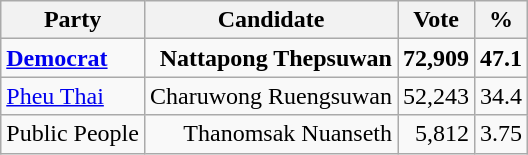<table class="wikitable" style="text-align:right">
<tr>
<th>Party</th>
<th>Candidate</th>
<th>Vote</th>
<th>%</th>
</tr>
<tr>
<td align="left"><a href='#'><strong>Democrat</strong></a></td>
<td><strong>Nattapong Thepsuwan</strong></td>
<td><strong>72,909</strong></td>
<td><strong>47.1</strong></td>
</tr>
<tr>
<td align="left"><a href='#'>Pheu Thai</a></td>
<td>Charuwong Ruengsuwan</td>
<td>52,243</td>
<td>34.4</td>
</tr>
<tr>
<td align="left">Public People</td>
<td>Thanomsak Nuanseth</td>
<td>5,812</td>
<td>3.75</td>
</tr>
</table>
